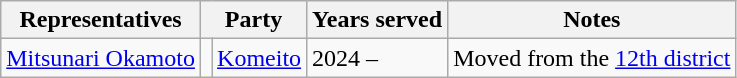<table class="wikitable">
<tr>
<th>Representatives</th>
<th colspan="2">Party</th>
<th>Years served</th>
<th>Notes</th>
</tr>
<tr>
<td><a href='#'>Mitsunari Okamoto</a></td>
<td bgcolor=></td>
<td><a href='#'>Komeito</a></td>
<td>2024 –</td>
<td>Moved from the <a href='#'>12th district</a></td>
</tr>
</table>
